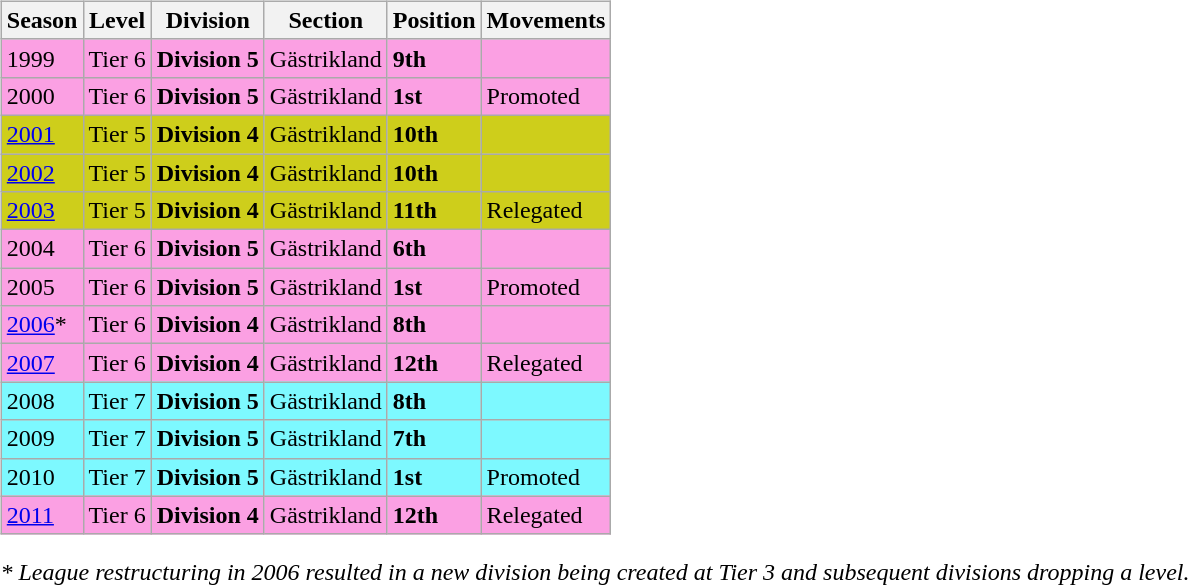<table>
<tr>
<td valign="top" width=0%><br><table class="wikitable">
<tr style="background:#f0f6fa;">
<th><strong>Season</strong></th>
<th><strong>Level</strong></th>
<th><strong>Division</strong></th>
<th><strong>Section</strong></th>
<th><strong>Position</strong></th>
<th><strong>Movements</strong></th>
</tr>
<tr>
<td style="background:#FBA0E3;">1999</td>
<td style="background:#FBA0E3;">Tier 6</td>
<td style="background:#FBA0E3;"><strong>Division 5</strong></td>
<td style="background:#FBA0E3;">Gästrikland</td>
<td style="background:#FBA0E3;"><strong>9th</strong></td>
<td style="background:#FBA0E3;"></td>
</tr>
<tr>
<td style="background:#FBA0E3;">2000</td>
<td style="background:#FBA0E3;">Tier 6</td>
<td style="background:#FBA0E3;"><strong>Division 5</strong></td>
<td style="background:#FBA0E3;">Gästrikland</td>
<td style="background:#FBA0E3;"><strong>1st</strong></td>
<td style="background:#FBA0E3;">Promoted</td>
</tr>
<tr>
<td style="background:#CECE1B;"><a href='#'>2001</a></td>
<td style="background:#CECE1B;">Tier 5</td>
<td style="background:#CECE1B;"><strong>Division 4</strong></td>
<td style="background:#CECE1B;">Gästrikland</td>
<td style="background:#CECE1B;"><strong>10th</strong></td>
<td style="background:#CECE1B;"></td>
</tr>
<tr>
<td style="background:#CECE1B;"><a href='#'>2002</a></td>
<td style="background:#CECE1B;">Tier 5</td>
<td style="background:#CECE1B;"><strong>Division 4</strong></td>
<td style="background:#CECE1B;">Gästrikland</td>
<td style="background:#CECE1B;"><strong>10th</strong></td>
<td style="background:#CECE1B;"></td>
</tr>
<tr>
<td style="background:#CECE1B;"><a href='#'>2003</a></td>
<td style="background:#CECE1B;">Tier 5</td>
<td style="background:#CECE1B;"><strong>Division 4</strong></td>
<td style="background:#CECE1B;">Gästrikland</td>
<td style="background:#CECE1B;"><strong>11th</strong></td>
<td style="background:#CECE1B;">Relegated</td>
</tr>
<tr>
<td style="background:#FBA0E3;">2004</td>
<td style="background:#FBA0E3;">Tier 6</td>
<td style="background:#FBA0E3;"><strong>Division 5</strong></td>
<td style="background:#FBA0E3;">Gästrikland</td>
<td style="background:#FBA0E3;"><strong>6th</strong></td>
<td style="background:#FBA0E3;"></td>
</tr>
<tr>
<td style="background:#FBA0E3;">2005</td>
<td style="background:#FBA0E3;">Tier 6</td>
<td style="background:#FBA0E3;"><strong>Division 5</strong></td>
<td style="background:#FBA0E3;">Gästrikland</td>
<td style="background:#FBA0E3;"><strong>1st</strong></td>
<td style="background:#FBA0E3;">Promoted</td>
</tr>
<tr>
<td style="background:#FBA0E3;"><a href='#'>2006</a>*</td>
<td style="background:#FBA0E3;">Tier 6</td>
<td style="background:#FBA0E3;"><strong>Division 4</strong></td>
<td style="background:#FBA0E3;">Gästrikland</td>
<td style="background:#FBA0E3;"><strong>8th</strong></td>
<td style="background:#FBA0E3;"></td>
</tr>
<tr>
<td style="background:#FBA0E3;"><a href='#'>2007</a></td>
<td style="background:#FBA0E3;">Tier 6</td>
<td style="background:#FBA0E3;"><strong>Division 4</strong></td>
<td style="background:#FBA0E3;">Gästrikland</td>
<td style="background:#FBA0E3;"><strong>12th</strong></td>
<td style="background:#FBA0E3;">Relegated</td>
</tr>
<tr>
<td style="background:#7DF9FF;">2008</td>
<td style="background:#7DF9FF;">Tier 7</td>
<td style="background:#7DF9FF;"><strong>Division 5</strong></td>
<td style="background:#7DF9FF;">Gästrikland</td>
<td style="background:#7DF9FF;"><strong>8th</strong></td>
<td style="background:#7DF9FF;"></td>
</tr>
<tr>
<td style="background:#7DF9FF;">2009</td>
<td style="background:#7DF9FF;">Tier 7</td>
<td style="background:#7DF9FF;"><strong>Division 5</strong></td>
<td style="background:#7DF9FF;">Gästrikland</td>
<td style="background:#7DF9FF;"><strong>7th</strong></td>
<td style="background:#7DF9FF;"></td>
</tr>
<tr>
<td style="background:#7DF9FF;">2010</td>
<td style="background:#7DF9FF;">Tier 7</td>
<td style="background:#7DF9FF;"><strong>Division 5</strong></td>
<td style="background:#7DF9FF;">Gästrikland</td>
<td style="background:#7DF9FF;"><strong>1st</strong></td>
<td style="background:#7DF9FF;">Promoted</td>
</tr>
<tr>
<td style="background:#FBA0E3;"><a href='#'>2011</a></td>
<td style="background:#FBA0E3;">Tier 6</td>
<td style="background:#FBA0E3;"><strong>Division 4</strong></td>
<td style="background:#FBA0E3;">Gästrikland</td>
<td style="background:#FBA0E3;"><strong>12th</strong></td>
<td style="background:#FBA0E3;">Relegated</td>
</tr>
</table>
<em>* League restructuring in 2006 resulted in a new division being created at Tier 3 and subsequent divisions dropping a level.</em>


</td>
</tr>
</table>
